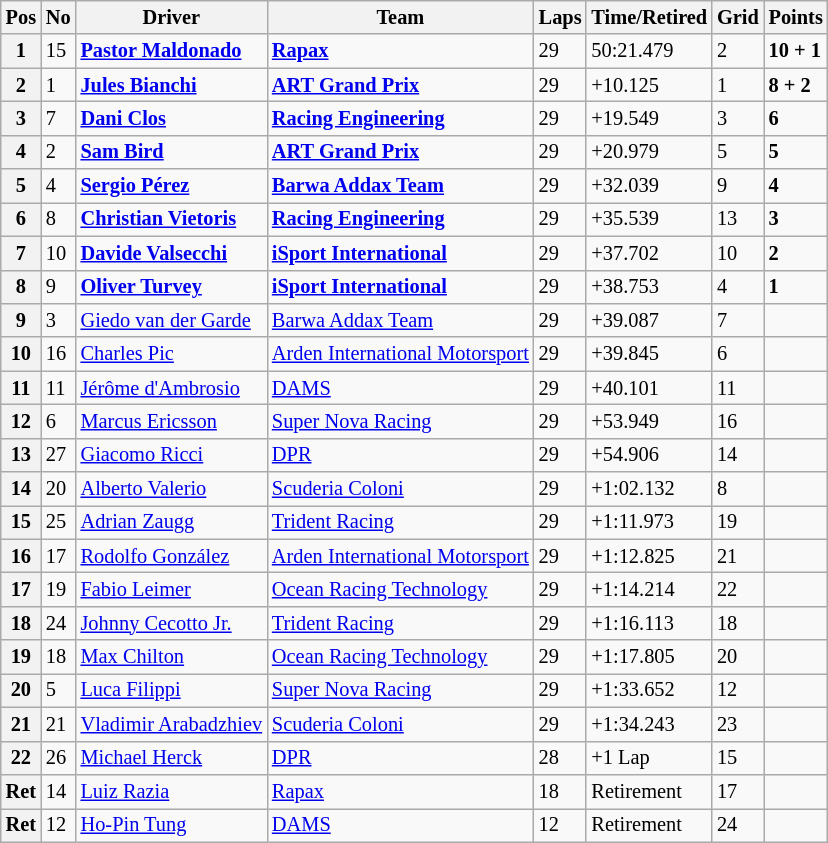<table class="wikitable" style="font-size:85%">
<tr>
<th>Pos</th>
<th>No</th>
<th>Driver</th>
<th>Team</th>
<th>Laps</th>
<th>Time/Retired</th>
<th>Grid</th>
<th>Points</th>
</tr>
<tr>
<th>1</th>
<td>15</td>
<td> <strong><a href='#'>Pastor Maldonado</a></strong></td>
<td><strong><a href='#'>Rapax</a></strong></td>
<td>29</td>
<td>50:21.479</td>
<td>2</td>
<td><strong>10 + 1</strong></td>
</tr>
<tr>
<th>2</th>
<td>1</td>
<td> <strong><a href='#'>Jules Bianchi</a></strong></td>
<td><strong><a href='#'>ART Grand Prix</a></strong></td>
<td>29</td>
<td>+10.125</td>
<td>1</td>
<td><strong>8 + 2</strong></td>
</tr>
<tr>
<th>3</th>
<td>7</td>
<td> <strong><a href='#'>Dani Clos</a></strong></td>
<td><strong><a href='#'>Racing Engineering</a></strong></td>
<td>29</td>
<td>+19.549</td>
<td>3</td>
<td><strong>6</strong></td>
</tr>
<tr>
<th>4</th>
<td>2</td>
<td> <strong><a href='#'>Sam Bird</a></strong></td>
<td><strong><a href='#'>ART Grand Prix</a></strong></td>
<td>29</td>
<td>+20.979</td>
<td>5</td>
<td><strong>5</strong></td>
</tr>
<tr>
<th>5</th>
<td>4</td>
<td> <strong><a href='#'>Sergio Pérez</a></strong></td>
<td><strong><a href='#'>Barwa Addax Team</a></strong></td>
<td>29</td>
<td>+32.039</td>
<td>9</td>
<td><strong>4</strong></td>
</tr>
<tr>
<th>6</th>
<td>8</td>
<td> <strong><a href='#'>Christian Vietoris</a></strong></td>
<td><strong><a href='#'>Racing Engineering</a></strong></td>
<td>29</td>
<td>+35.539</td>
<td>13</td>
<td><strong>3</strong></td>
</tr>
<tr>
<th>7</th>
<td>10</td>
<td> <strong><a href='#'>Davide Valsecchi</a></strong></td>
<td><strong><a href='#'>iSport International</a></strong></td>
<td>29</td>
<td>+37.702</td>
<td>10</td>
<td><strong>2</strong></td>
</tr>
<tr>
<th>8</th>
<td>9</td>
<td> <strong><a href='#'>Oliver Turvey</a></strong></td>
<td><strong><a href='#'>iSport International</a></strong></td>
<td>29</td>
<td>+38.753</td>
<td>4</td>
<td><strong>1</strong></td>
</tr>
<tr>
<th>9</th>
<td>3</td>
<td> <a href='#'>Giedo van der Garde</a></td>
<td><a href='#'>Barwa Addax Team</a></td>
<td>29</td>
<td>+39.087</td>
<td>7</td>
<td></td>
</tr>
<tr>
<th>10</th>
<td>16</td>
<td> <a href='#'>Charles Pic</a></td>
<td><a href='#'>Arden International Motorsport</a></td>
<td>29</td>
<td>+39.845</td>
<td>6</td>
<td></td>
</tr>
<tr>
<th>11</th>
<td>11</td>
<td> <a href='#'>Jérôme d'Ambrosio</a></td>
<td><a href='#'>DAMS</a></td>
<td>29</td>
<td>+40.101</td>
<td>11</td>
<td></td>
</tr>
<tr>
<th>12</th>
<td>6</td>
<td> <a href='#'>Marcus Ericsson</a></td>
<td><a href='#'>Super Nova Racing</a></td>
<td>29</td>
<td>+53.949</td>
<td>16</td>
<td></td>
</tr>
<tr>
<th>13</th>
<td>27</td>
<td> <a href='#'>Giacomo Ricci</a></td>
<td><a href='#'>DPR</a></td>
<td>29</td>
<td>+54.906</td>
<td>14</td>
<td></td>
</tr>
<tr>
<th>14</th>
<td>20</td>
<td> <a href='#'>Alberto Valerio</a></td>
<td><a href='#'>Scuderia Coloni</a></td>
<td>29</td>
<td>+1:02.132</td>
<td>8</td>
<td></td>
</tr>
<tr>
<th>15</th>
<td>25</td>
<td> <a href='#'>Adrian Zaugg</a></td>
<td><a href='#'>Trident Racing</a></td>
<td>29</td>
<td>+1:11.973</td>
<td>19</td>
<td></td>
</tr>
<tr>
<th>16</th>
<td>17</td>
<td> <a href='#'>Rodolfo González</a></td>
<td><a href='#'>Arden International Motorsport</a></td>
<td>29</td>
<td>+1:12.825</td>
<td>21</td>
<td></td>
</tr>
<tr>
<th>17</th>
<td>19</td>
<td> <a href='#'>Fabio Leimer</a></td>
<td><a href='#'>Ocean Racing Technology</a></td>
<td>29</td>
<td>+1:14.214</td>
<td>22</td>
<td></td>
</tr>
<tr>
<th>18</th>
<td>24</td>
<td> <a href='#'>Johnny Cecotto Jr.</a></td>
<td><a href='#'>Trident Racing</a></td>
<td>29</td>
<td>+1:16.113</td>
<td>18</td>
<td></td>
</tr>
<tr>
<th>19</th>
<td>18</td>
<td> <a href='#'>Max Chilton</a></td>
<td><a href='#'>Ocean Racing Technology</a></td>
<td>29</td>
<td>+1:17.805</td>
<td>20</td>
<td></td>
</tr>
<tr>
<th>20</th>
<td>5</td>
<td> <a href='#'>Luca Filippi</a></td>
<td><a href='#'>Super Nova Racing</a></td>
<td>29</td>
<td>+1:33.652</td>
<td>12</td>
<td></td>
</tr>
<tr>
<th>21</th>
<td>21</td>
<td> <a href='#'>Vladimir Arabadzhiev</a></td>
<td><a href='#'>Scuderia Coloni</a></td>
<td>29</td>
<td>+1:34.243</td>
<td>23</td>
<td></td>
</tr>
<tr>
<th>22</th>
<td>26</td>
<td> <a href='#'>Michael Herck</a></td>
<td><a href='#'>DPR</a></td>
<td>28</td>
<td>+1 Lap</td>
<td>15</td>
<td></td>
</tr>
<tr>
<th>Ret</th>
<td>14</td>
<td> <a href='#'>Luiz Razia</a></td>
<td><a href='#'>Rapax</a></td>
<td>18</td>
<td>Retirement</td>
<td>17</td>
<td></td>
</tr>
<tr>
<th>Ret</th>
<td>12</td>
<td> <a href='#'>Ho-Pin Tung</a></td>
<td><a href='#'>DAMS</a></td>
<td>12</td>
<td>Retirement</td>
<td>24</td>
<td></td>
</tr>
</table>
